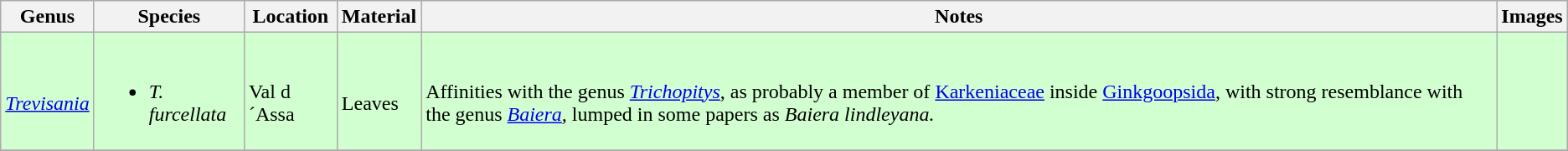<table class="wikitable sortable">
<tr>
<th>Genus</th>
<th>Species</th>
<th>Location</th>
<th>Material</th>
<th>Notes</th>
<th>Images</th>
</tr>
<tr>
<td style="background:#D1FFCF;"><br><em><a href='#'>Trevisania</a></em></td>
<td style="background:#D1FFCF;"><br><ul><li><em>T. furcellata</em></li></ul></td>
<td style="background:#D1FFCF;"><br>Val d´Assa</td>
<td style="background:#D1FFCF;"><br>Leaves</td>
<td style="background:#D1FFCF;"><br>Affinities with the genus <em><a href='#'>Trichopitys</a></em>, as probably a member of <a href='#'>Karkeniaceae</a> inside <a href='#'>Ginkgoopsida</a>, with strong resemblance with the genus <em><a href='#'>Baiera</a>,</em> lumped in some papers as <em>Baiera lindleyana.</em></td>
<td style="background:#D1FFCF;"><br></td>
</tr>
<tr>
</tr>
</table>
